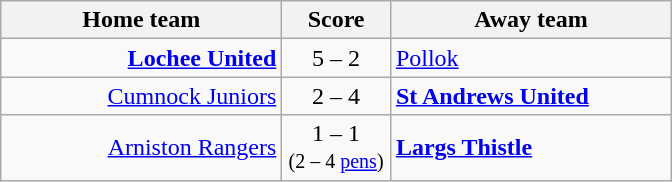<table border=0 cellpadding=4 cellspacing=0>
<tr>
<td valign="top"><br><table class="wikitable" style="border-collapse: collapse;">
<tr>
<th align="right" width="180">Home team</th>
<th align="center" width="65"> Score </th>
<th align="left" width="180">Away team</th>
</tr>
<tr>
<td style="text-align: right;"><strong><a href='#'>Lochee United</a></strong></td>
<td style="text-align: center;">5 – 2</td>
<td style="text-align: left;"><a href='#'>Pollok</a></td>
</tr>
<tr>
<td style="text-align: right;"><a href='#'>Cumnock Juniors</a></td>
<td style="text-align: center;">2 – 4</td>
<td style="text-align: left;"><strong><a href='#'>St Andrews United</a></strong></td>
</tr>
<tr>
<td style="text-align: right;"><a href='#'>Arniston Rangers</a></td>
<td style="text-align: center;">1 – 1<br><small>(2 – 4 <a href='#'>pens</a>)</small></td>
<td style="text-align: left;"><strong><a href='#'>Largs Thistle</a></strong></td>
</tr>
</table>
</td>
</tr>
</table>
